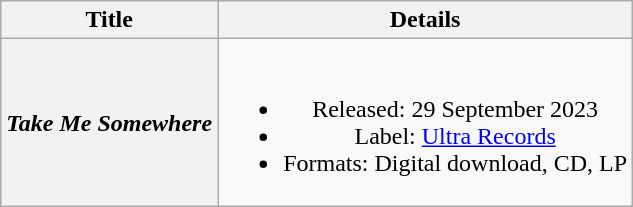<table class="wikitable plainrowheaders" style="text-align:center;">
<tr>
<th>Title</th>
<th>Details</th>
</tr>
<tr>
<th scope="row"><em>Take Me Somewhere</em></th>
<td><br><ul><li>Released: 29 September 2023</li><li>Label: <a href='#'>Ultra Records</a></li><li>Formats: Digital download, CD, LP</li></ul></td>
</tr>
</table>
